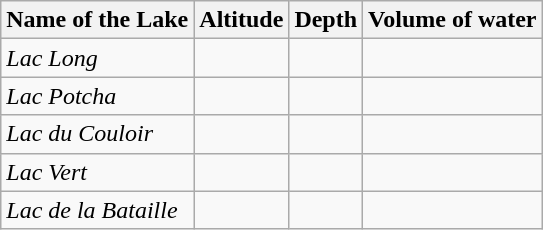<table class="wikitable">
<tr>
<th>Name of the Lake</th>
<th>Altitude</th>
<th>Depth</th>
<th>Volume of water</th>
</tr>
<tr>
<td><em>Lac Long</em></td>
<td></td>
<td></td>
<td></td>
</tr>
<tr>
<td><em>Lac Potcha</em></td>
<td></td>
<td></td>
<td></td>
</tr>
<tr>
<td><em>Lac du Couloir</em></td>
<td></td>
<td></td>
<td></td>
</tr>
<tr>
<td><em>Lac Vert</em></td>
<td></td>
<td></td>
<td></td>
</tr>
<tr>
<td><em>Lac de la Bataille</em></td>
<td></td>
<td></td>
<td></td>
</tr>
</table>
